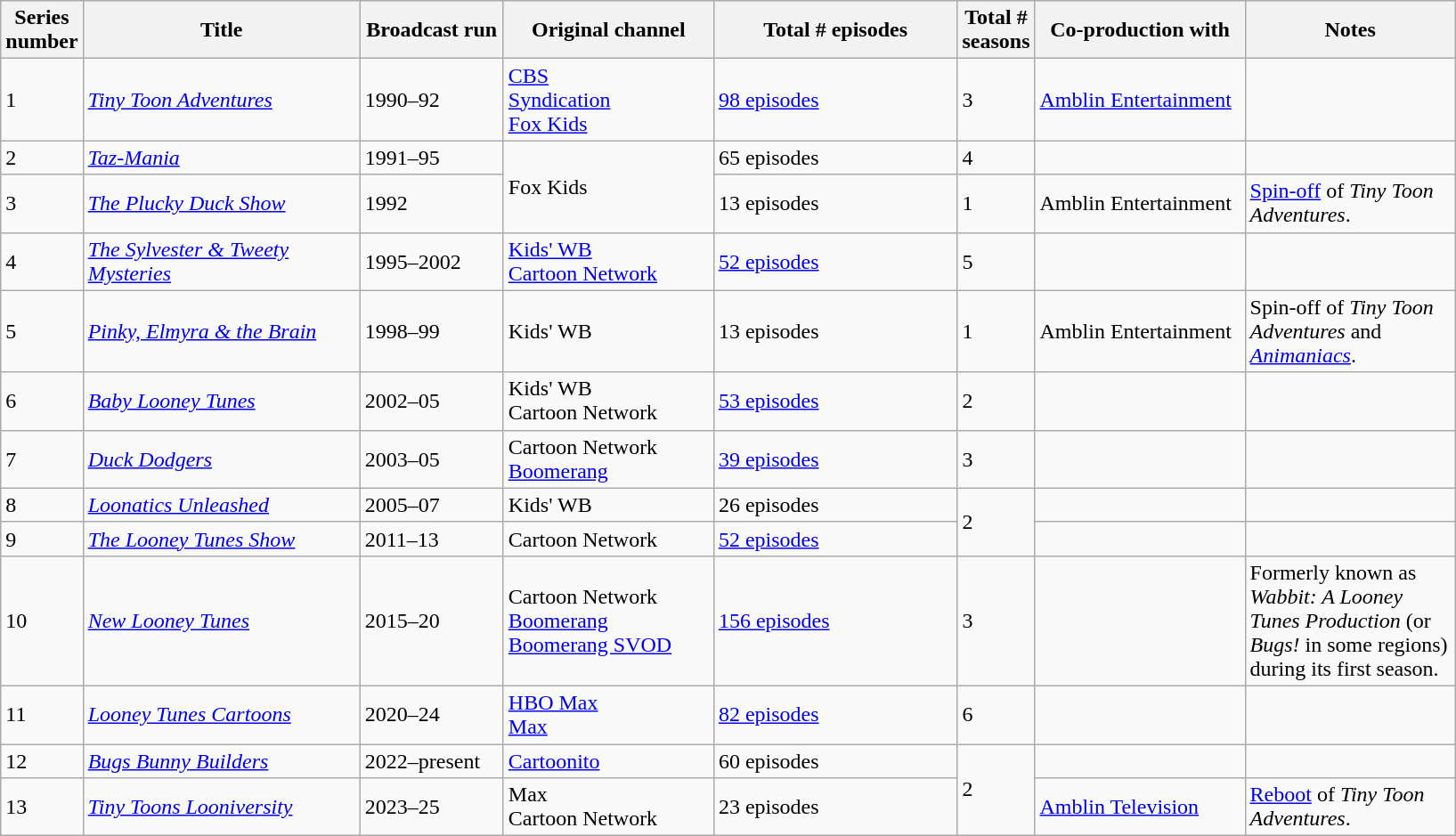<table class="wikitable sortable">
<tr>
<th style="width:30px;">Series number</th>
<th style="width:200px;">Title</th>
<th style="width:100px;">Broadcast run</th>
<th style="width:150px;">Original channel</th>
<th style="width:175px;">Total # episodes</th>
<th style="width:30px;">Total # seasons</th>
<th style="width:150px;">Co-production with</th>
<th style="width:150px;">Notes</th>
</tr>
<tr>
<td>1</td>
<td><em><a href='#'>Tiny Toon Adventures</a></em></td>
<td>1990–92</td>
<td><a href='#'>CBS</a> <br><a href='#'>Syndication</a> <br><a href='#'>Fox Kids</a> </td>
<td><a href='#'>98 episodes</a></td>
<td>3</td>
<td><a href='#'>Amblin Entertainment</a></td>
<td></td>
</tr>
<tr>
<td>2</td>
<td><em><a href='#'>Taz-Mania</a></em></td>
<td>1991–95</td>
<td rowspan="2">Fox Kids</td>
<td>65 episodes</td>
<td>4</td>
<td></td>
<td></td>
</tr>
<tr>
<td>3</td>
<td><em><a href='#'>The Plucky Duck Show</a></em></td>
<td>1992</td>
<td>13 episodes</td>
<td>1</td>
<td>Amblin Entertainment</td>
<td><a href='#'>Spin-off</a> of <em>Tiny Toon Adventures</em>.</td>
</tr>
<tr>
<td>4</td>
<td><em><a href='#'>The Sylvester & Tweety Mysteries</a></em></td>
<td>1995–2002</td>
<td><a href='#'>Kids' WB</a> <br><a href='#'>Cartoon Network</a> </td>
<td><a href='#'>52 episodes</a></td>
<td>5</td>
<td></td>
<td></td>
</tr>
<tr>
<td>5</td>
<td><em><a href='#'>Pinky, Elmyra & the Brain</a></em></td>
<td>1998–99</td>
<td>Kids' WB</td>
<td>13 episodes</td>
<td>1</td>
<td>Amblin Entertainment</td>
<td>Spin-off of <em>Tiny Toon Adventures</em> and <em><a href='#'>Animaniacs</a></em>.</td>
</tr>
<tr>
<td>6</td>
<td><em><a href='#'>Baby Looney Tunes</a></em></td>
<td>2002–05</td>
<td>Kids' WB <br>Cartoon Network </td>
<td><a href='#'>53 episodes</a></td>
<td>2</td>
<td></td>
<td></td>
</tr>
<tr>
<td>7</td>
<td><em><a href='#'>Duck Dodgers</a></em></td>
<td>2003–05</td>
<td>Cartoon Network <br><a href='#'>Boomerang</a> </td>
<td><a href='#'>39 episodes</a></td>
<td>3</td>
<td></td>
<td></td>
</tr>
<tr>
<td>8</td>
<td><em><a href='#'>Loonatics Unleashed</a></em></td>
<td>2005–07</td>
<td>Kids' WB</td>
<td>26 episodes</td>
<td rowspan="2">2</td>
<td></td>
<td></td>
</tr>
<tr>
<td>9</td>
<td><em><a href='#'>The Looney Tunes Show</a></em></td>
<td>2011–13</td>
<td>Cartoon Network</td>
<td><a href='#'>52 episodes</a></td>
<td></td>
<td></td>
</tr>
<tr>
<td>10</td>
<td><em><a href='#'>New Looney Tunes</a></em></td>
<td>2015–20</td>
<td>Cartoon Network <br><a href='#'>Boomerang</a> <br><a href='#'>Boomerang SVOD</a> </td>
<td><a href='#'>156 episodes</a></td>
<td>3</td>
<td></td>
<td>Formerly known as <em>Wabbit: A Looney Tunes Production</em> (or <em>Bugs!</em> in some regions) during its first season.</td>
</tr>
<tr>
<td>11</td>
<td><em><a href='#'>Looney Tunes Cartoons</a></em></td>
<td>2020–24</td>
<td><a href='#'>HBO Max</a> <br><a href='#'>Max</a> </td>
<td><a href='#'>82 episodes</a></td>
<td>6</td>
<td></td>
<td></td>
</tr>
<tr>
<td>12</td>
<td><em><a href='#'>Bugs Bunny Builders</a></em></td>
<td>2022–present</td>
<td><a href='#'>Cartoonito</a></td>
<td>60 episodes</td>
<td rowspan="2">2</td>
<td></td>
<td></td>
</tr>
<tr>
<td>13</td>
<td><em><a href='#'>Tiny Toons Looniversity</a></em></td>
<td>2023–25</td>
<td>Max<br>Cartoon Network</td>
<td>23 episodes</td>
<td><a href='#'>Amblin Television</a></td>
<td><a href='#'>Reboot</a> of <em>Tiny Toon Adventures</em>.</td>
</tr>
</table>
